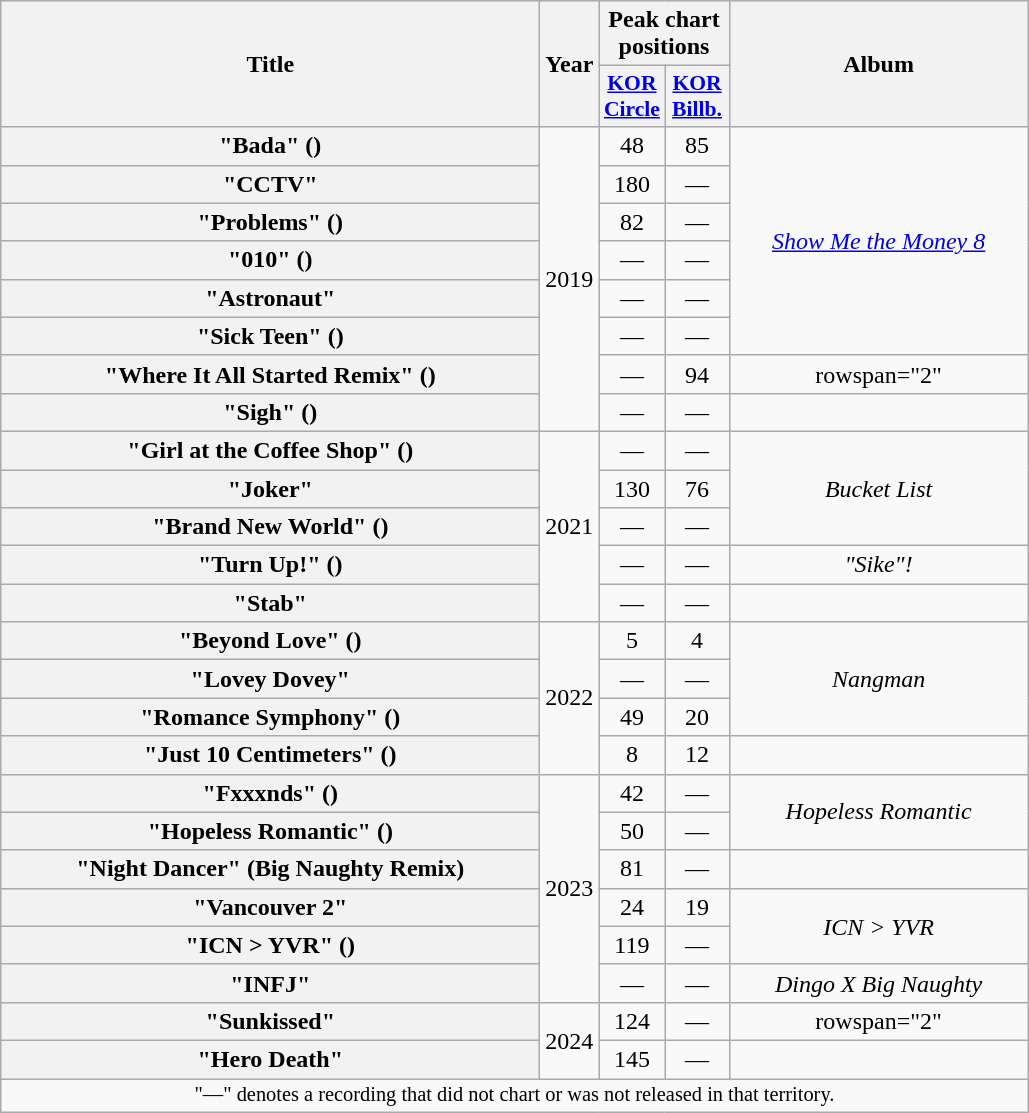<table class="wikitable plainrowheaders" style="text-align:center;" border="1">
<tr>
<th scope="col" rowspan="2" style="width:22em;">Title</th>
<th scope="col" rowspan="2">Year</th>
<th scope="col" colspan="2">Peak chart<br>positions</th>
<th scope="col" rowspan="2" style="width:12em;">Album</th>
</tr>
<tr>
<th scope="col" style="font-size:90%; width:2.5em"><a href='#'>KOR<br>Circle</a><br></th>
<th scope="col" style="font-size:90%; width:2.5em"><a href='#'>KOR<br>Billb.</a><br></th>
</tr>
<tr>
<th scope="row">"Bada" ()<br></th>
<td rowspan="8">2019</td>
<td>48</td>
<td>85</td>
<td rowspan="6"><em><a href='#'>Show Me the Money 8</a></em></td>
</tr>
<tr>
<th scope="row">"CCTV" <br></th>
<td>180</td>
<td>—</td>
</tr>
<tr>
<th scope="row">"Problems" ()<br></th>
<td>82</td>
<td>—</td>
</tr>
<tr>
<th scope="row">"010" ()<br></th>
<td>—</td>
<td>—</td>
</tr>
<tr>
<th scope="row">"Astronaut"</th>
<td>—</td>
<td>—</td>
</tr>
<tr>
<th scope="row">"Sick Teen" ()<br></th>
<td>—</td>
<td>—</td>
</tr>
<tr>
<th scope="row">"Where It All Started Remix" ()<br></th>
<td>—</td>
<td>94</td>
<td>rowspan="2" </td>
</tr>
<tr>
<th scope="row">"Sigh" ()<br></th>
<td>—</td>
<td>—</td>
</tr>
<tr>
<th scope="row">"Girl at the Coffee Shop" ()<br></th>
<td rowspan="5">2021</td>
<td>—</td>
<td>—</td>
<td rowspan="3"><em>Bucket List</em></td>
</tr>
<tr>
<th scope="row">"Joker"<br></th>
<td>130</td>
<td>76</td>
</tr>
<tr>
<th scope="row">"Brand New World" ()<br></th>
<td>—</td>
<td>—</td>
</tr>
<tr>
<th scope="row">"Turn Up!" ()<br></th>
<td>—</td>
<td>—</td>
<td><em>"Sike"!</em></td>
</tr>
<tr>
<th scope="row">"Stab"<br></th>
<td>—</td>
<td>—</td>
<td></td>
</tr>
<tr>
<th scope="row">"Beyond Love" ()<br></th>
<td rowspan="4">2022</td>
<td>5</td>
<td>4</td>
<td rowspan="3"><em>Nangman</em></td>
</tr>
<tr>
<th scope="row">"Lovey Dovey"<br></th>
<td>—</td>
<td>—</td>
</tr>
<tr>
<th scope="row">"Romance Symphony" ()<br></th>
<td>49</td>
<td>20</td>
</tr>
<tr>
<th scope="row">"Just 10 Centimeters" ()<br></th>
<td>8</td>
<td>12</td>
<td></td>
</tr>
<tr>
<th scope="row">"Fxxxnds" ()<br></th>
<td rowspan="6">2023</td>
<td>42</td>
<td>—</td>
<td rowspan="2"><em>Hopeless Romantic</em></td>
</tr>
<tr>
<th scope="row">"Hopeless Romantic" ()<br></th>
<td>50</td>
<td>—</td>
</tr>
<tr>
<th scope="row">"Night Dancer" (Big Naughty Remix)<br></th>
<td>81</td>
<td>—</td>
<td></td>
</tr>
<tr>
<th scope="row">"Vancouver 2"</th>
<td>24</td>
<td>19</td>
<td rowspan="2"><em>ICN > YVR</em></td>
</tr>
<tr>
<th scope="row">"ICN > YVR" ()</th>
<td>119</td>
<td>—</td>
</tr>
<tr>
<th scope="row">"INFJ"<br></th>
<td>—</td>
<td>—</td>
<td><em>Dingo X Big Naughty</em></td>
</tr>
<tr>
<th scope="row">"Sunkissed"<br></th>
<td rowspan="2">2024</td>
<td>124</td>
<td>—</td>
<td>rowspan="2" </td>
</tr>
<tr>
<th scope="row">"Hero Death"<br></th>
<td>145</td>
<td>—</td>
</tr>
<tr>
<td colspan="5" style="font-size:85%">"—" denotes a recording that did not chart or was not released in that territory.</td>
</tr>
</table>
